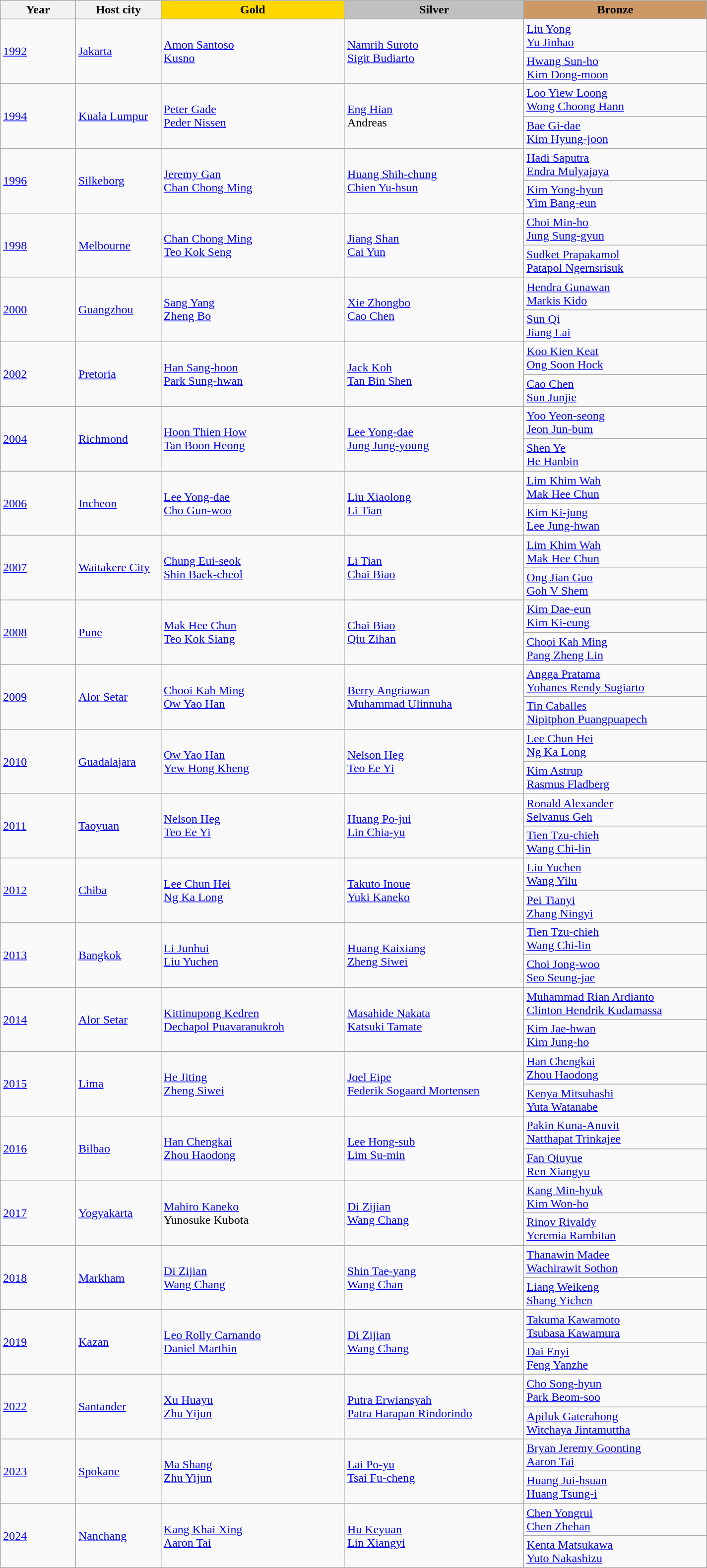<table class="wikitable" style="text-align: left; width: 950px;">
<tr>
<th width="120">Year</th>
<th width="120">Host city</th>
<th width="300" style="background-color: gold">Gold</th>
<th width="300" style="background-color: silver">Silver</th>
<th width="300" style="background-color: #cc9966">Bronze</th>
</tr>
<tr>
<td rowspan="2"><a href='#'>1992</a></td>
<td rowspan="2"><a href='#'>Jakarta</a></td>
<td rowspan="2"> <a href='#'>Amon Santoso</a><br> <a href='#'>Kusno</a></td>
<td rowspan="2"> <a href='#'>Namrih Suroto</a><br> <a href='#'>Sigit Budiarto</a></td>
<td> <a href='#'>Liu Yong</a><br> <a href='#'>Yu Jinhao</a></td>
</tr>
<tr>
<td> <a href='#'>Hwang Sun-ho</a><br> <a href='#'>Kim Dong-moon</a></td>
</tr>
<tr>
<td rowspan="2"><a href='#'>1994</a></td>
<td rowspan="2"><a href='#'>Kuala Lumpur</a></td>
<td rowspan="2"> <a href='#'>Peter Gade</a><br> <a href='#'>Peder Nissen</a></td>
<td rowspan="2"> <a href='#'>Eng Hian</a><br> Andreas</td>
<td> <a href='#'>Loo Yiew Loong</a><br> <a href='#'>Wong Choong Hann</a></td>
</tr>
<tr>
<td> <a href='#'>Bae Gi-dae</a><br> <a href='#'>Kim Hyung-joon</a></td>
</tr>
<tr>
<td rowspan="2"><a href='#'>1996</a></td>
<td rowspan="2"><a href='#'>Silkeborg</a></td>
<td rowspan="2"> <a href='#'>Jeremy Gan</a><br> <a href='#'>Chan Chong Ming</a></td>
<td rowspan="2"> <a href='#'>Huang Shih-chung</a><br> <a href='#'>Chien Yu-hsun</a></td>
<td> <a href='#'>Hadi Saputra</a><br> <a href='#'>Endra Mulyajaya</a></td>
</tr>
<tr>
<td> <a href='#'>Kim Yong-hyun</a><br> <a href='#'>Yim Bang-eun</a></td>
</tr>
<tr>
<td rowspan="2"><a href='#'>1998</a></td>
<td rowspan="2"><a href='#'>Melbourne</a></td>
<td rowspan="2"> <a href='#'>Chan Chong Ming</a><br> <a href='#'>Teo Kok Seng</a></td>
<td rowspan="2"> <a href='#'>Jiang Shan</a><br> <a href='#'>Cai Yun</a></td>
<td> <a href='#'>Choi Min-ho</a><br> <a href='#'>Jung Sung-gyun</a></td>
</tr>
<tr>
<td> <a href='#'>Sudket Prapakamol</a><br> <a href='#'>Patapol Ngernsrisuk</a></td>
</tr>
<tr>
<td rowspan="2"><a href='#'>2000</a></td>
<td rowspan="2"><a href='#'>Guangzhou</a></td>
<td rowspan="2"> <a href='#'>Sang Yang</a><br> <a href='#'>Zheng Bo</a></td>
<td rowspan="2"> <a href='#'>Xie Zhongbo</a><br> <a href='#'>Cao Chen</a></td>
<td> <a href='#'>Hendra Gunawan</a><br> <a href='#'>Markis Kido</a></td>
</tr>
<tr>
<td> <a href='#'>Sun Qi</a><br> <a href='#'>Jiang Lai</a></td>
</tr>
<tr>
<td rowspan="2"><a href='#'>2002</a></td>
<td rowspan="2"><a href='#'>Pretoria</a></td>
<td rowspan="2"> <a href='#'>Han Sang-hoon</a><br> <a href='#'>Park Sung-hwan</a></td>
<td rowspan="2"> <a href='#'>Jack Koh</a><br> <a href='#'>Tan Bin Shen</a></td>
<td> <a href='#'>Koo Kien Keat</a><br> <a href='#'>Ong Soon Hock</a></td>
</tr>
<tr>
<td> <a href='#'>Cao Chen</a><br> <a href='#'>Sun Junjie</a></td>
</tr>
<tr>
<td rowspan="2"><a href='#'>2004</a></td>
<td rowspan="2"><a href='#'>Richmond</a></td>
<td rowspan="2"> <a href='#'>Hoon Thien How</a><br> <a href='#'>Tan Boon Heong</a></td>
<td rowspan="2"> <a href='#'>Lee Yong-dae</a><br> <a href='#'>Jung Jung-young</a></td>
<td> <a href='#'>Yoo Yeon-seong</a><br> <a href='#'>Jeon Jun-bum</a></td>
</tr>
<tr>
<td> <a href='#'>Shen Ye</a><br> <a href='#'>He Hanbin</a></td>
</tr>
<tr>
<td rowspan="2"><a href='#'>2006</a></td>
<td rowspan="2"><a href='#'>Incheon</a></td>
<td rowspan="2"> <a href='#'>Lee Yong-dae</a><br> <a href='#'>Cho Gun-woo</a></td>
<td rowspan="2"> <a href='#'>Liu Xiaolong</a><br> <a href='#'>Li Tian</a></td>
<td> <a href='#'>Lim Khim Wah</a><br> <a href='#'>Mak Hee Chun</a></td>
</tr>
<tr>
<td> <a href='#'>Kim Ki-jung</a><br> <a href='#'>Lee Jung-hwan</a></td>
</tr>
<tr>
<td rowspan="2"><a href='#'>2007</a></td>
<td rowspan="2"><a href='#'>Waitakere City</a></td>
<td rowspan="2"> <a href='#'>Chung Eui-seok</a><br> <a href='#'>Shin Baek-cheol</a></td>
<td rowspan="2"> <a href='#'>Li Tian</a><br> <a href='#'>Chai Biao</a></td>
<td> <a href='#'>Lim Khim Wah</a><br> <a href='#'>Mak Hee Chun</a></td>
</tr>
<tr>
<td> <a href='#'>Ong Jian Guo</a><br> <a href='#'>Goh V Shem</a></td>
</tr>
<tr>
<td rowspan="2"><a href='#'>2008</a></td>
<td rowspan="2"><a href='#'>Pune</a></td>
<td rowspan="2"> <a href='#'>Mak Hee Chun</a><br> <a href='#'>Teo Kok Siang</a></td>
<td rowspan="2"> <a href='#'>Chai Biao</a><br> <a href='#'>Qiu Zihan</a></td>
<td> <a href='#'>Kim Dae-eun</a><br> <a href='#'>Kim Ki-eung</a></td>
</tr>
<tr>
<td> <a href='#'>Chooi Kah Ming</a><br> <a href='#'>Pang Zheng Lin</a></td>
</tr>
<tr>
<td rowspan="2"><a href='#'>2009</a></td>
<td rowspan="2"><a href='#'>Alor Setar</a></td>
<td rowspan="2"> <a href='#'>Chooi Kah Ming</a><br> <a href='#'>Ow Yao Han</a></td>
<td rowspan="2"> <a href='#'>Berry Angriawan</a><br> <a href='#'>Muhammad Ulinnuha</a></td>
<td> <a href='#'>Angga Pratama</a><br> <a href='#'>Yohanes Rendy Sugiarto</a></td>
</tr>
<tr>
<td> <a href='#'>Tin Caballes</a><br> <a href='#'>Nipitphon Puangpuapech</a></td>
</tr>
<tr>
<td rowspan="2"><a href='#'>2010</a></td>
<td rowspan="2"><a href='#'>Guadalajara</a></td>
<td rowspan="2"> <a href='#'>Ow Yao Han</a><br> <a href='#'>Yew Hong Kheng</a></td>
<td rowspan="2"> <a href='#'>Nelson Heg</a><br> <a href='#'>Teo Ee Yi</a></td>
<td> <a href='#'>Lee Chun Hei</a><br> <a href='#'>Ng Ka Long</a></td>
</tr>
<tr>
<td> <a href='#'>Kim Astrup</a><br> <a href='#'>Rasmus Fladberg</a></td>
</tr>
<tr>
<td rowspan="2"><a href='#'>2011</a></td>
<td rowspan="2"><a href='#'>Taoyuan</a></td>
<td rowspan="2"> <a href='#'>Nelson Heg</a><br> <a href='#'>Teo Ee Yi</a></td>
<td rowspan="2"> <a href='#'>Huang Po-jui</a><br> <a href='#'>Lin Chia-yu</a></td>
<td> <a href='#'>Ronald Alexander</a><br> <a href='#'>Selvanus Geh</a></td>
</tr>
<tr>
<td> <a href='#'>Tien Tzu-chieh</a><br> <a href='#'>Wang Chi-lin</a></td>
</tr>
<tr>
<td rowspan="2"><a href='#'>2012</a></td>
<td rowspan="2"><a href='#'>Chiba</a></td>
<td rowspan="2"> <a href='#'>Lee Chun Hei</a><br> <a href='#'>Ng Ka Long</a></td>
<td rowspan="2"> <a href='#'>Takuto Inoue</a><br> <a href='#'>Yuki Kaneko</a></td>
<td> <a href='#'>Liu Yuchen</a><br> <a href='#'>Wang Yilu</a></td>
</tr>
<tr>
<td> <a href='#'>Pei Tianyi</a><br> <a href='#'>Zhang Ningyi</a></td>
</tr>
<tr>
<td rowspan="2"><a href='#'>2013</a></td>
<td rowspan="2"><a href='#'>Bangkok</a></td>
<td rowspan="2"> <a href='#'>Li Junhui</a><br> <a href='#'>Liu Yuchen</a></td>
<td rowspan="2"> <a href='#'>Huang Kaixiang</a><br> <a href='#'>Zheng Siwei</a></td>
<td> <a href='#'>Tien Tzu-chieh</a><br> <a href='#'>Wang Chi-lin</a></td>
</tr>
<tr>
<td> <a href='#'>Choi Jong-woo</a><br> <a href='#'>Seo Seung-jae</a></td>
</tr>
<tr>
<td rowspan="2"><a href='#'>2014</a></td>
<td rowspan="2"><a href='#'>Alor Setar</a></td>
<td rowspan="2"> <a href='#'>Kittinupong Kedren</a><br> <a href='#'>Dechapol Puavaranukroh</a></td>
<td rowspan="2"> <a href='#'>Masahide Nakata</a><br> <a href='#'>Katsuki Tamate</a></td>
<td> <a href='#'>Muhammad Rian Ardianto</a><br> <a href='#'>Clinton Hendrik Kudamassa</a></td>
</tr>
<tr>
<td> <a href='#'>Kim Jae-hwan</a><br> <a href='#'>Kim Jung-ho</a></td>
</tr>
<tr>
<td rowspan="2"><a href='#'>2015</a></td>
<td rowspan="2"><a href='#'>Lima</a></td>
<td rowspan="2"> <a href='#'>He Jiting</a><br> <a href='#'>Zheng Siwei</a></td>
<td rowspan="2"> <a href='#'>Joel Eipe</a><br> <a href='#'>Federik Sogaard Mortensen</a></td>
<td> <a href='#'>Han Chengkai</a><br> <a href='#'>Zhou Haodong</a></td>
</tr>
<tr>
<td> <a href='#'>Kenya Mitsuhashi</a><br> <a href='#'>Yuta Watanabe</a></td>
</tr>
<tr>
<td rowspan="2"><a href='#'>2016</a></td>
<td rowspan="2"><a href='#'>Bilbao</a></td>
<td rowspan="2"> <a href='#'>Han Chengkai</a><br> <a href='#'>Zhou Haodong</a></td>
<td rowspan="2"> <a href='#'>Lee Hong-sub</a><br> <a href='#'>Lim Su-min</a></td>
<td> <a href='#'>Pakin Kuna-Anuvit</a><br> <a href='#'>Natthapat Trinkajee</a></td>
</tr>
<tr>
<td> <a href='#'>Fan Qiuyue</a><br> <a href='#'>Ren Xiangyu</a></td>
</tr>
<tr>
<td rowspan="2"><a href='#'>2017</a></td>
<td rowspan="2"><a href='#'>Yogyakarta</a></td>
<td rowspan="2"> <a href='#'>Mahiro Kaneko</a><br> Yunosuke Kubota</td>
<td rowspan="2"> <a href='#'>Di Zijian</a><br> <a href='#'>Wang Chang</a></td>
<td> <a href='#'>Kang Min-hyuk</a><br> <a href='#'>Kim Won-ho</a></td>
</tr>
<tr>
<td> <a href='#'>Rinov Rivaldy</a><br> <a href='#'>Yeremia Rambitan</a></td>
</tr>
<tr>
<td rowspan="2"><a href='#'>2018</a></td>
<td rowspan="2"><a href='#'>Markham</a></td>
<td rowspan="2"> <a href='#'>Di Zijian</a><br> <a href='#'>Wang Chang</a></td>
<td rowspan="2"> <a href='#'>Shin Tae-yang</a><br> <a href='#'>Wang Chan</a></td>
<td> <a href='#'>Thanawin Madee</a><br> <a href='#'>Wachirawit Sothon</a></td>
</tr>
<tr>
<td> <a href='#'>Liang Weikeng</a><br> <a href='#'>Shang Yichen</a></td>
</tr>
<tr>
<td rowspan="2"><a href='#'>2019</a></td>
<td rowspan="2"><a href='#'>Kazan</a></td>
<td rowspan="2"> <a href='#'>Leo Rolly Carnando</a><br> <a href='#'>Daniel Marthin</a></td>
<td rowspan="2"> <a href='#'>Di Zijian</a><br> <a href='#'>Wang Chang</a></td>
<td> <a href='#'>Takuma Kawamoto</a><br> <a href='#'>Tsubasa Kawamura</a></td>
</tr>
<tr>
<td> <a href='#'>Dai Enyi</a><br> <a href='#'>Feng Yanzhe</a></td>
</tr>
<tr>
<td rowspan="2"><a href='#'>2022</a></td>
<td rowspan="2"><a href='#'>Santander</a></td>
<td rowspan="2"> <a href='#'>Xu Huayu</a><br> <a href='#'> Zhu Yijun</a></td>
<td rowspan="2"> <a href='#'>Putra Erwiansyah</a><br> <a href='#'>Patra Harapan Rindorindo</a></td>
<td> <a href='#'>Cho Song-hyun</a><br> <a href='#'>Park Beom-soo</a></td>
</tr>
<tr>
<td> <a href='#'>Apiluk Gaterahong</a><br> <a href='#'>Witchaya Jintamuttha</a></td>
</tr>
<tr>
<td rowspan="2"><a href='#'>2023</a></td>
<td rowspan="2"><a href='#'>Spokane</a></td>
<td rowspan="2"> <a href='#'>Ma Shang</a><br> <a href='#'> Zhu Yijun</a></td>
<td rowspan="2"> <a href='#'>Lai Po-yu</a><br> <a href='#'>Tsai Fu-cheng</a></td>
<td> <a href='#'>Bryan Jeremy Goonting</a><br> <a href='#'>Aaron Tai</a></td>
</tr>
<tr>
<td> <a href='#'>Huang Jui-hsuan</a><br> <a href='#'>Huang Tsung-i</a></td>
</tr>
<tr>
<td rowspan="2"><a href='#'>2024</a></td>
<td rowspan="2"><a href='#'>Nanchang</a></td>
<td rowspan="2"> <a href='#'>Kang Khai Xing</a><br> <a href='#'>Aaron Tai</a></td>
<td rowspan="2"> <a href='#'>Hu Keyuan</a><br> <a href='#'>Lin Xiangyi</a></td>
<td> <a href='#'>Chen Yongrui</a><br> <a href='#'>Chen Zhehan</a></td>
</tr>
<tr>
<td> <a href='#'>Kenta Matsukawa</a><br> <a href='#'>Yuto Nakashizu</a></td>
</tr>
</table>
